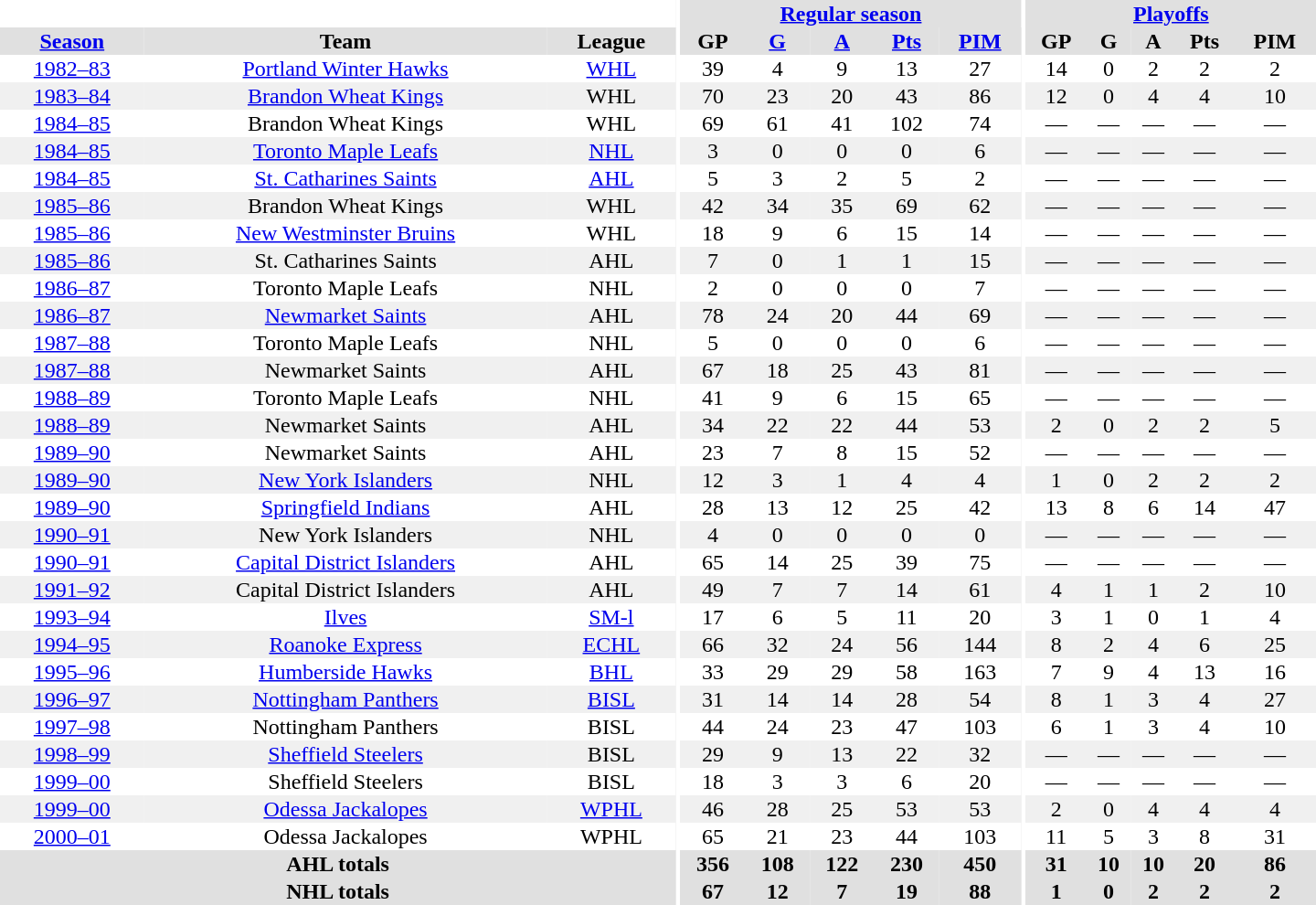<table border="0" cellpadding="1" cellspacing="0" style="text-align:center; width:60em">
<tr bgcolor="#e0e0e0">
<th colspan="3" bgcolor="#ffffff"></th>
<th rowspan="100" bgcolor="#ffffff"></th>
<th colspan="5"><a href='#'>Regular season</a></th>
<th rowspan="100" bgcolor="#ffffff"></th>
<th colspan="5"><a href='#'>Playoffs</a></th>
</tr>
<tr bgcolor="#e0e0e0">
<th><a href='#'>Season</a></th>
<th>Team</th>
<th>League</th>
<th>GP</th>
<th><a href='#'>G</a></th>
<th><a href='#'>A</a></th>
<th><a href='#'>Pts</a></th>
<th><a href='#'>PIM</a></th>
<th>GP</th>
<th>G</th>
<th>A</th>
<th>Pts</th>
<th>PIM</th>
</tr>
<tr>
<td><a href='#'>1982–83</a></td>
<td><a href='#'>Portland Winter Hawks</a></td>
<td><a href='#'>WHL</a></td>
<td>39</td>
<td>4</td>
<td>9</td>
<td>13</td>
<td>27</td>
<td>14</td>
<td>0</td>
<td>2</td>
<td>2</td>
<td>2</td>
</tr>
<tr bgcolor="#f0f0f0">
<td><a href='#'>1983–84</a></td>
<td><a href='#'>Brandon Wheat Kings</a></td>
<td>WHL</td>
<td>70</td>
<td>23</td>
<td>20</td>
<td>43</td>
<td>86</td>
<td>12</td>
<td>0</td>
<td>4</td>
<td>4</td>
<td>10</td>
</tr>
<tr>
<td><a href='#'>1984–85</a></td>
<td>Brandon Wheat Kings</td>
<td>WHL</td>
<td>69</td>
<td>61</td>
<td>41</td>
<td>102</td>
<td>74</td>
<td>—</td>
<td>—</td>
<td>—</td>
<td>—</td>
<td>—</td>
</tr>
<tr bgcolor="#f0f0f0">
<td><a href='#'>1984–85</a></td>
<td><a href='#'>Toronto Maple Leafs</a></td>
<td><a href='#'>NHL</a></td>
<td>3</td>
<td>0</td>
<td>0</td>
<td>0</td>
<td>6</td>
<td>—</td>
<td>—</td>
<td>—</td>
<td>—</td>
<td>—</td>
</tr>
<tr>
<td><a href='#'>1984–85</a></td>
<td><a href='#'>St. Catharines Saints</a></td>
<td><a href='#'>AHL</a></td>
<td>5</td>
<td>3</td>
<td>2</td>
<td>5</td>
<td>2</td>
<td>—</td>
<td>—</td>
<td>—</td>
<td>—</td>
<td>—</td>
</tr>
<tr bgcolor="#f0f0f0">
<td><a href='#'>1985–86</a></td>
<td>Brandon Wheat Kings</td>
<td>WHL</td>
<td>42</td>
<td>34</td>
<td>35</td>
<td>69</td>
<td>62</td>
<td>—</td>
<td>—</td>
<td>—</td>
<td>—</td>
<td>—</td>
</tr>
<tr>
<td><a href='#'>1985–86</a></td>
<td><a href='#'>New Westminster Bruins</a></td>
<td>WHL</td>
<td>18</td>
<td>9</td>
<td>6</td>
<td>15</td>
<td>14</td>
<td>—</td>
<td>—</td>
<td>—</td>
<td>—</td>
<td>—</td>
</tr>
<tr bgcolor="#f0f0f0">
<td><a href='#'>1985–86</a></td>
<td>St. Catharines Saints</td>
<td>AHL</td>
<td>7</td>
<td>0</td>
<td>1</td>
<td>1</td>
<td>15</td>
<td>—</td>
<td>—</td>
<td>—</td>
<td>—</td>
<td>—</td>
</tr>
<tr>
<td><a href='#'>1986–87</a></td>
<td>Toronto Maple Leafs</td>
<td>NHL</td>
<td>2</td>
<td>0</td>
<td>0</td>
<td>0</td>
<td>7</td>
<td>—</td>
<td>—</td>
<td>—</td>
<td>—</td>
<td>—</td>
</tr>
<tr bgcolor="#f0f0f0">
<td><a href='#'>1986–87</a></td>
<td><a href='#'>Newmarket Saints</a></td>
<td>AHL</td>
<td>78</td>
<td>24</td>
<td>20</td>
<td>44</td>
<td>69</td>
<td>—</td>
<td>—</td>
<td>—</td>
<td>—</td>
<td>—</td>
</tr>
<tr>
<td><a href='#'>1987–88</a></td>
<td>Toronto Maple Leafs</td>
<td>NHL</td>
<td>5</td>
<td>0</td>
<td>0</td>
<td>0</td>
<td>6</td>
<td>—</td>
<td>—</td>
<td>—</td>
<td>—</td>
<td>—</td>
</tr>
<tr bgcolor="#f0f0f0">
<td><a href='#'>1987–88</a></td>
<td>Newmarket Saints</td>
<td>AHL</td>
<td>67</td>
<td>18</td>
<td>25</td>
<td>43</td>
<td>81</td>
<td>—</td>
<td>—</td>
<td>—</td>
<td>—</td>
<td>—</td>
</tr>
<tr>
<td><a href='#'>1988–89</a></td>
<td>Toronto Maple Leafs</td>
<td>NHL</td>
<td>41</td>
<td>9</td>
<td>6</td>
<td>15</td>
<td>65</td>
<td>—</td>
<td>—</td>
<td>—</td>
<td>—</td>
<td>—</td>
</tr>
<tr bgcolor="#f0f0f0">
<td><a href='#'>1988–89</a></td>
<td>Newmarket Saints</td>
<td>AHL</td>
<td>34</td>
<td>22</td>
<td>22</td>
<td>44</td>
<td>53</td>
<td>2</td>
<td>0</td>
<td>2</td>
<td>2</td>
<td>5</td>
</tr>
<tr>
<td><a href='#'>1989–90</a></td>
<td>Newmarket Saints</td>
<td>AHL</td>
<td>23</td>
<td>7</td>
<td>8</td>
<td>15</td>
<td>52</td>
<td>—</td>
<td>—</td>
<td>—</td>
<td>—</td>
<td>—</td>
</tr>
<tr bgcolor="#f0f0f0">
<td><a href='#'>1989–90</a></td>
<td><a href='#'>New York Islanders</a></td>
<td>NHL</td>
<td>12</td>
<td>3</td>
<td>1</td>
<td>4</td>
<td>4</td>
<td>1</td>
<td>0</td>
<td>2</td>
<td>2</td>
<td>2</td>
</tr>
<tr>
<td><a href='#'>1989–90</a></td>
<td><a href='#'>Springfield Indians</a></td>
<td>AHL</td>
<td>28</td>
<td>13</td>
<td>12</td>
<td>25</td>
<td>42</td>
<td>13</td>
<td>8</td>
<td>6</td>
<td>14</td>
<td>47</td>
</tr>
<tr bgcolor="#f0f0f0">
<td><a href='#'>1990–91</a></td>
<td>New York Islanders</td>
<td>NHL</td>
<td>4</td>
<td>0</td>
<td>0</td>
<td>0</td>
<td>0</td>
<td>—</td>
<td>—</td>
<td>—</td>
<td>—</td>
<td>—</td>
</tr>
<tr>
<td><a href='#'>1990–91</a></td>
<td><a href='#'>Capital District Islanders</a></td>
<td>AHL</td>
<td>65</td>
<td>14</td>
<td>25</td>
<td>39</td>
<td>75</td>
<td>—</td>
<td>—</td>
<td>—</td>
<td>—</td>
<td>—</td>
</tr>
<tr bgcolor="#f0f0f0">
<td><a href='#'>1991–92</a></td>
<td>Capital District Islanders</td>
<td>AHL</td>
<td>49</td>
<td>7</td>
<td>7</td>
<td>14</td>
<td>61</td>
<td>4</td>
<td>1</td>
<td>1</td>
<td>2</td>
<td>10</td>
</tr>
<tr>
<td><a href='#'>1993–94</a></td>
<td><a href='#'>Ilves</a></td>
<td><a href='#'>SM-l</a></td>
<td>17</td>
<td>6</td>
<td>5</td>
<td>11</td>
<td>20</td>
<td>3</td>
<td>1</td>
<td>0</td>
<td>1</td>
<td>4</td>
</tr>
<tr bgcolor="#f0f0f0">
<td><a href='#'>1994–95</a></td>
<td><a href='#'>Roanoke Express</a></td>
<td><a href='#'>ECHL</a></td>
<td>66</td>
<td>32</td>
<td>24</td>
<td>56</td>
<td>144</td>
<td>8</td>
<td>2</td>
<td>4</td>
<td>6</td>
<td>25</td>
</tr>
<tr>
<td><a href='#'>1995–96</a></td>
<td><a href='#'>Humberside Hawks</a></td>
<td><a href='#'>BHL</a></td>
<td>33</td>
<td>29</td>
<td>29</td>
<td>58</td>
<td>163</td>
<td>7</td>
<td>9</td>
<td>4</td>
<td>13</td>
<td>16</td>
</tr>
<tr bgcolor="#f0f0f0">
<td><a href='#'>1996–97</a></td>
<td><a href='#'>Nottingham Panthers</a></td>
<td><a href='#'>BISL</a></td>
<td>31</td>
<td>14</td>
<td>14</td>
<td>28</td>
<td>54</td>
<td>8</td>
<td>1</td>
<td>3</td>
<td>4</td>
<td>27</td>
</tr>
<tr>
<td><a href='#'>1997–98</a></td>
<td>Nottingham Panthers</td>
<td>BISL</td>
<td>44</td>
<td>24</td>
<td>23</td>
<td>47</td>
<td>103</td>
<td>6</td>
<td>1</td>
<td>3</td>
<td>4</td>
<td>10</td>
</tr>
<tr bgcolor="#f0f0f0">
<td><a href='#'>1998–99</a></td>
<td><a href='#'>Sheffield Steelers</a></td>
<td>BISL</td>
<td>29</td>
<td>9</td>
<td>13</td>
<td>22</td>
<td>32</td>
<td>—</td>
<td>—</td>
<td>—</td>
<td>—</td>
<td>—</td>
</tr>
<tr>
<td><a href='#'>1999–00</a></td>
<td>Sheffield Steelers</td>
<td>BISL</td>
<td>18</td>
<td>3</td>
<td>3</td>
<td>6</td>
<td>20</td>
<td>—</td>
<td>—</td>
<td>—</td>
<td>—</td>
<td>—</td>
</tr>
<tr bgcolor="#f0f0f0">
<td><a href='#'>1999–00</a></td>
<td><a href='#'>Odessa Jackalopes</a></td>
<td><a href='#'>WPHL</a></td>
<td>46</td>
<td>28</td>
<td>25</td>
<td>53</td>
<td>53</td>
<td>2</td>
<td>0</td>
<td>4</td>
<td>4</td>
<td>4</td>
</tr>
<tr>
<td><a href='#'>2000–01</a></td>
<td>Odessa Jackalopes</td>
<td>WPHL</td>
<td>65</td>
<td>21</td>
<td>23</td>
<td>44</td>
<td>103</td>
<td>11</td>
<td>5</td>
<td>3</td>
<td>8</td>
<td>31</td>
</tr>
<tr bgcolor="#e0e0e0">
<th colspan="3">AHL totals</th>
<th>356</th>
<th>108</th>
<th>122</th>
<th>230</th>
<th>450</th>
<th>31</th>
<th>10</th>
<th>10</th>
<th>20</th>
<th>86</th>
</tr>
<tr bgcolor="#e0e0e0">
<th colspan="3">NHL totals</th>
<th>67</th>
<th>12</th>
<th>7</th>
<th>19</th>
<th>88</th>
<th>1</th>
<th>0</th>
<th>2</th>
<th>2</th>
<th>2</th>
</tr>
</table>
